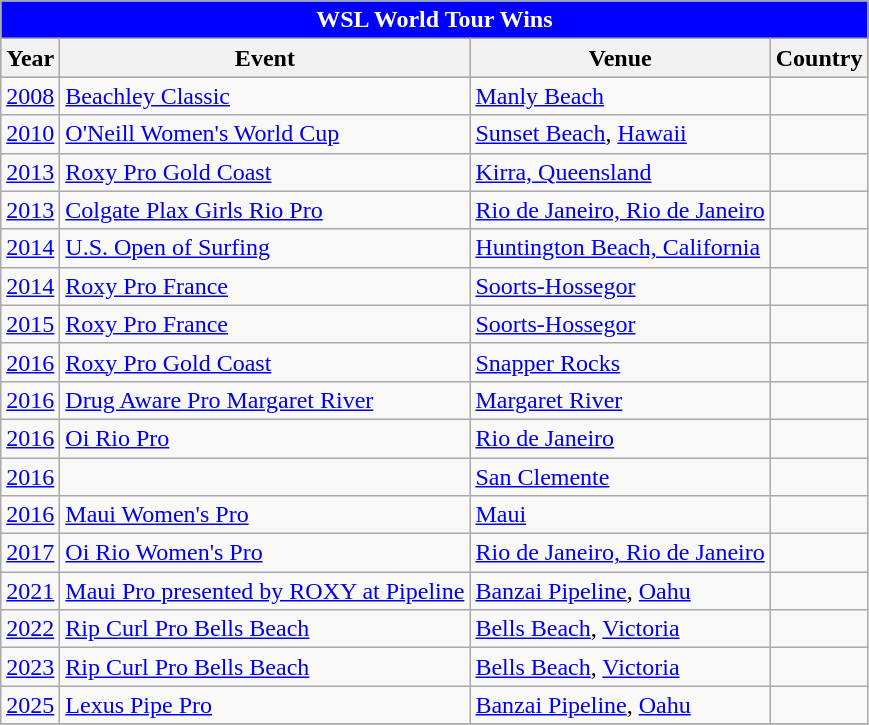<table class="wikitable">
<tr bgcolor=skyblue>
<td colspan=4; style="background: blue; color: white" align="center"><strong>WSL World Tour Wins</strong></td>
</tr>
<tr bgcolor=#bdb76b>
<th>Year</th>
<th>Event</th>
<th>Venue</th>
<th>Country</th>
</tr>
<tr>
<td><a href='#'>2008</a></td>
<td><a href='#'>Beachley Classic</a></td>
<td><a href='#'>Manly Beach</a></td>
<td></td>
</tr>
<tr>
<td><a href='#'>2010</a></td>
<td><a href='#'>O'Neill Women's World Cup</a></td>
<td><a href='#'>Sunset Beach</a>, <a href='#'>Hawaii</a></td>
<td></td>
</tr>
<tr>
<td><a href='#'>2013</a></td>
<td><a href='#'>Roxy Pro Gold Coast</a></td>
<td><a href='#'>Kirra, Queensland</a></td>
<td></td>
</tr>
<tr>
<td><a href='#'>2013</a></td>
<td><a href='#'>Colgate Plax Girls Rio Pro</a></td>
<td><a href='#'>Rio de Janeiro, Rio de Janeiro</a></td>
<td></td>
</tr>
<tr>
<td><a href='#'>2014</a></td>
<td><a href='#'>U.S. Open of Surfing</a></td>
<td><a href='#'>Huntington Beach, California</a></td>
<td></td>
</tr>
<tr>
<td><a href='#'>2014</a></td>
<td><a href='#'>Roxy Pro France</a></td>
<td><a href='#'>Soorts-Hossegor</a></td>
<td></td>
</tr>
<tr>
<td><a href='#'>2015</a></td>
<td><a href='#'>Roxy Pro France</a></td>
<td><a href='#'>Soorts-Hossegor</a></td>
<td></td>
</tr>
<tr>
<td><a href='#'>2016</a></td>
<td><a href='#'>Roxy Pro Gold Coast</a></td>
<td><a href='#'>Snapper Rocks</a></td>
<td></td>
</tr>
<tr>
<td><a href='#'>2016</a></td>
<td><a href='#'>Drug Aware Pro Margaret River</a></td>
<td><a href='#'>Margaret River</a></td>
<td></td>
</tr>
<tr>
<td><a href='#'>2016</a></td>
<td><a href='#'>Oi Rio Pro</a></td>
<td><a href='#'>Rio de Janeiro</a></td>
<td></td>
</tr>
<tr>
<td><a href='#'>2016</a></td>
<td></td>
<td><a href='#'>San Clemente</a></td>
<td></td>
</tr>
<tr>
<td><a href='#'>2016</a></td>
<td><a href='#'>Maui Women's Pro</a></td>
<td><a href='#'>Maui</a></td>
<td></td>
</tr>
<tr>
<td><a href='#'>2017</a></td>
<td><a href='#'>Oi Rio Women's Pro</a></td>
<td><a href='#'>Rio de Janeiro, Rio de Janeiro</a></td>
<td></td>
</tr>
<tr>
<td style=text-align:center><a href='#'>2021</a></td>
<td><a href='#'>Maui Pro presented by ROXY at Pipeline</a></td>
<td><a href='#'>Banzai Pipeline</a>, <a href='#'>Oahu</a></td>
<td></td>
</tr>
<tr>
<td style=text-align:center><a href='#'>2022</a></td>
<td><a href='#'>Rip Curl Pro Bells Beach</a></td>
<td><a href='#'>Bells Beach</a>, <a href='#'>Victoria</a></td>
<td></td>
</tr>
<tr>
<td style=text-align:center><a href='#'>2023</a></td>
<td><a href='#'>Rip Curl Pro Bells Beach</a></td>
<td><a href='#'>Bells Beach</a>, <a href='#'>Victoria</a></td>
<td></td>
</tr>
<tr>
<td style=text-align:center><a href='#'>2025</a></td>
<td><a href='#'>Lexus Pipe Pro</a></td>
<td><a href='#'>Banzai Pipeline</a>, <a href='#'>Oahu</a></td>
<td></td>
</tr>
<tr>
</tr>
</table>
